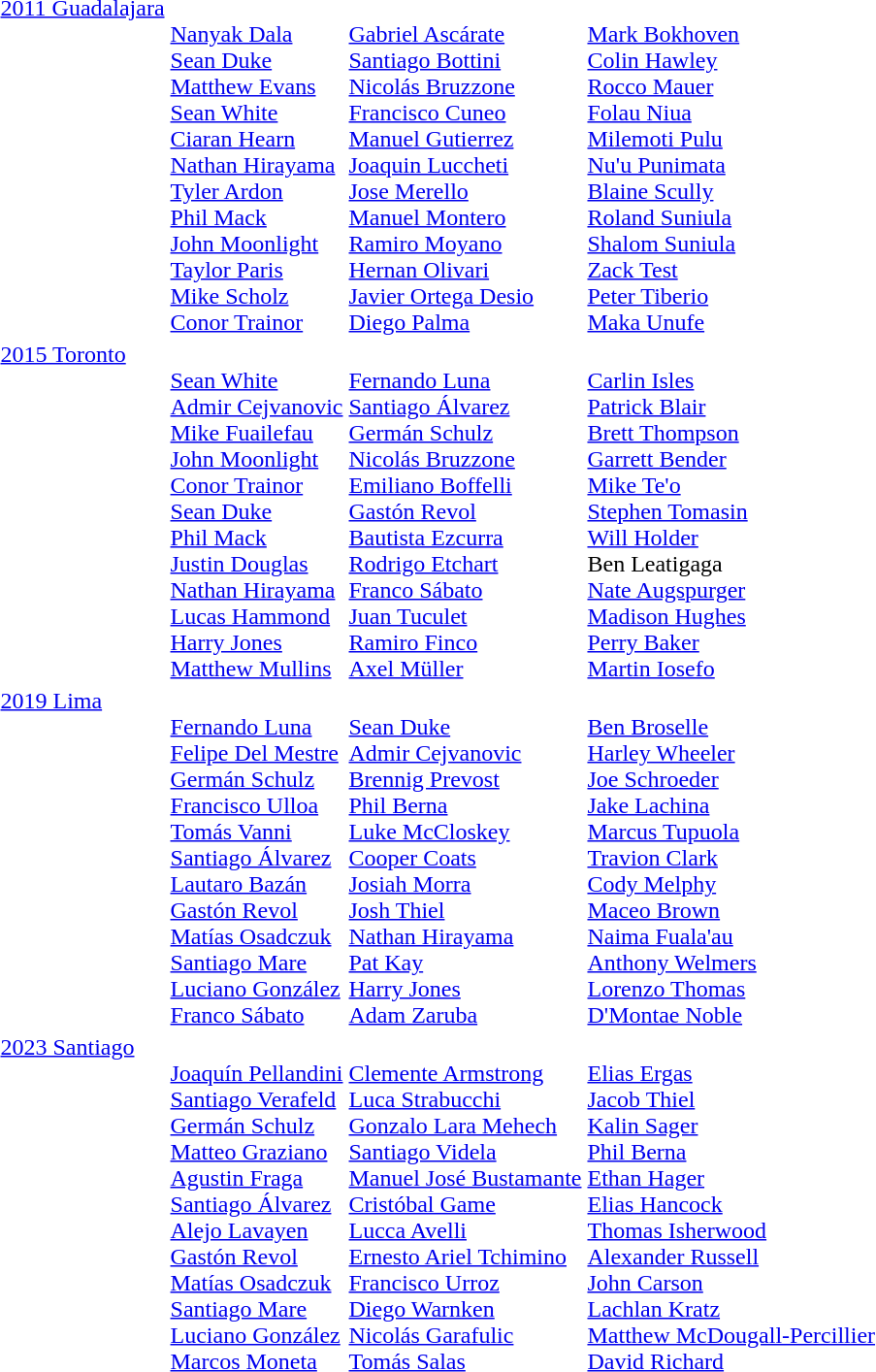<table>
<tr valign="top">
<td><a href='#'>2011 Guadalajara</a><br></td>
<td><br><a href='#'>Nanyak Dala</a><br><a href='#'>Sean Duke</a><br><a href='#'>Matthew Evans</a><br><a href='#'>Sean White</a><br><a href='#'>Ciaran Hearn</a><br><a href='#'>Nathan Hirayama</a><br><a href='#'>Tyler Ardon</a><br><a href='#'>Phil Mack</a><br><a href='#'>John Moonlight</a> <br><a href='#'>Taylor Paris</a><br><a href='#'>Mike Scholz</a><br><a href='#'>Conor Trainor</a></td>
<td><br><a href='#'>Gabriel Ascárate</a><br><a href='#'>Santiago Bottini</a><br><a href='#'>Nicolás Bruzzone</a><br><a href='#'>Francisco Cuneo</a><br><a href='#'>Manuel Gutierrez</a><br><a href='#'>Joaquin Luccheti</a><br><a href='#'>Jose Merello</a><br><a href='#'>Manuel Montero</a><br><a href='#'>Ramiro Moyano</a><br><a href='#'>Hernan Olivari</a><br><a href='#'>Javier Ortega Desio</a><br><a href='#'>Diego Palma</a></td>
<td><br><a href='#'>Mark Bokhoven</a><br><a href='#'>Colin Hawley</a><br><a href='#'>Rocco Mauer</a><br><a href='#'>Folau Niua</a><br><a href='#'>Milemoti Pulu</a><br><a href='#'>Nu'u Punimata</a><br><a href='#'>Blaine Scully</a><br><a href='#'>Roland Suniula</a><br><a href='#'>Shalom Suniula</a><br><a href='#'>Zack Test</a><br><a href='#'>Peter Tiberio</a><br><a href='#'>Maka Unufe</a></td>
</tr>
<tr valign="top">
<td><a href='#'>2015 Toronto</a><br></td>
<td><br><a href='#'>Sean White</a><br><a href='#'>Admir Cejvanovic</a><br><a href='#'>Mike Fuailefau</a><br><a href='#'>John Moonlight</a><br><a href='#'>Conor Trainor</a><br><a href='#'>Sean Duke</a><br><a href='#'>Phil Mack</a><br><a href='#'>Justin Douglas</a><br><a href='#'>Nathan Hirayama</a><br><a href='#'>Lucas Hammond</a><br><a href='#'>Harry Jones</a><br><a href='#'>Matthew Mullins</a></td>
<td><br><a href='#'>Fernando Luna</a><br><a href='#'>Santiago Álvarez</a><br><a href='#'>Germán Schulz</a><br><a href='#'>Nicolás Bruzzone</a><br><a href='#'>Emiliano Boffelli</a><br><a href='#'>Gastón Revol</a><br><a href='#'>Bautista Ezcurra</a><br><a href='#'>Rodrigo Etchart</a><br><a href='#'>Franco Sábato</a><br><a href='#'>Juan Tuculet</a><br><a href='#'>Ramiro Finco</a><br><a href='#'>Axel Müller</a></td>
<td><br><a href='#'>Carlin Isles</a><br><a href='#'>Patrick Blair</a><br><a href='#'>Brett Thompson</a><br><a href='#'>Garrett Bender</a><br><a href='#'>Mike Te'o</a><br><a href='#'>Stephen Tomasin</a><br><a href='#'>Will Holder</a><br>Ben Leatigaga<br><a href='#'>Nate Augspurger</a><br><a href='#'>Madison Hughes</a><br><a href='#'>Perry Baker</a><br><a href='#'>Martin Iosefo</a></td>
</tr>
<tr valign="top">
<td><a href='#'>2019 Lima</a><br></td>
<td><br><a href='#'>Fernando Luna</a><br><a href='#'>Felipe Del Mestre</a><br><a href='#'>Germán Schulz</a><br><a href='#'>Francisco Ulloa</a><br><a href='#'>Tomás Vanni</a><br><a href='#'>Santiago Álvarez</a><br><a href='#'>Lautaro Bazán</a><br><a href='#'>Gastón Revol</a><br><a href='#'>Matías Osadczuk</a><br><a href='#'>Santiago Mare</a><br><a href='#'>Luciano González</a><br><a href='#'>Franco Sábato</a></td>
<td><br><a href='#'>Sean Duke</a><br><a href='#'>Admir Cejvanovic</a><br><a href='#'>Brennig Prevost</a><br><a href='#'>Phil Berna</a><br><a href='#'>Luke McCloskey</a><br><a href='#'>Cooper Coats</a><br><a href='#'>Josiah Morra</a><br><a href='#'>Josh Thiel</a><br><a href='#'>Nathan Hirayama</a><br><a href='#'>Pat Kay</a><br><a href='#'>Harry Jones</a><br><a href='#'>Adam Zaruba</a></td>
<td><br><a href='#'>Ben Broselle</a><br><a href='#'>Harley Wheeler</a><br><a href='#'>Joe Schroeder</a><br><a href='#'>Jake Lachina</a><br><a href='#'>Marcus Tupuola</a><br><a href='#'>Travion Clark</a><br><a href='#'>Cody Melphy</a><br><a href='#'>Maceo Brown</a><br><a href='#'>Naima Fuala'au</a><br><a href='#'>Anthony Welmers</a><br><a href='#'>Lorenzo Thomas</a><br><a href='#'>D'Montae Noble</a></td>
</tr>
<tr valign="top">
<td><a href='#'>2023 Santiago</a><br></td>
<td><br><a href='#'>Joaquín Pellandini</a><br><a href='#'>Santiago Verafeld</a><br><a href='#'>Germán Schulz</a><br><a href='#'>Matteo Graziano</a><br><a href='#'>Agustin Fraga</a><br><a href='#'>Santiago Álvarez</a><br><a href='#'>Alejo Lavayen</a><br><a href='#'>Gastón Revol</a><br><a href='#'>Matías Osadczuk</a><br><a href='#'>Santiago Mare</a><br><a href='#'>Luciano González</a><br><a href='#'>Marcos Moneta</a></td>
<td><br><a href='#'>Clemente Armstrong</a><br><a href='#'>Luca Strabucchi</a><br><a href='#'>Gonzalo Lara Mehech</a><br><a href='#'>Santiago Videla</a><br><a href='#'>Manuel José Bustamante</a><br><a href='#'>Cristóbal Game</a><br><a href='#'>Lucca Avelli</a><br><a href='#'>Ernesto Ariel Tchimino</a><br><a href='#'>Francisco Urroz</a><br><a href='#'>Diego Warnken</a><br><a href='#'>Nicolás Garafulic</a><br><a href='#'>Tomás Salas</a></td>
<td><br><a href='#'>Elias Ergas</a><br><a href='#'>Jacob Thiel</a><br><a href='#'>Kalin Sager</a><br><a href='#'>Phil Berna</a><br><a href='#'>Ethan Hager</a><br><a href='#'>Elias Hancock</a><br><a href='#'>Thomas Isherwood</a><br><a href='#'>Alexander Russell</a><br><a href='#'>John Carson</a><br><a href='#'>Lachlan Kratz</a><br><a href='#'>Matthew McDougall-Percillier</a><br><a href='#'>David Richard</a></td>
</tr>
</table>
